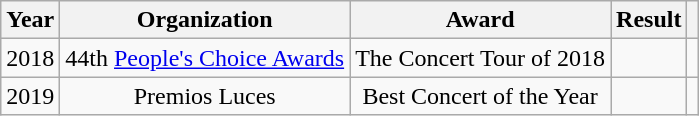<table class="wikitable sortable plainrowheaders">
<tr>
<th scope="col">Year</th>
<th scope="col">Organization</th>
<th scope="col">Award</th>
<th scope="col">Result</th>
<th class="unsortable"></th>
</tr>
<tr>
<td align="center">2018</td>
<td align="center">44th <a href='#'>People's Choice Awards</a></td>
<td align="center">The Concert Tour of 2018</td>
<td></td>
<td align="center"></td>
</tr>
<tr>
<td align="center">2019</td>
<td align="center">Premios Luces</td>
<td align="center">Best Concert of the Year</td>
<td></td>
<td align="center"></td>
</tr>
</table>
